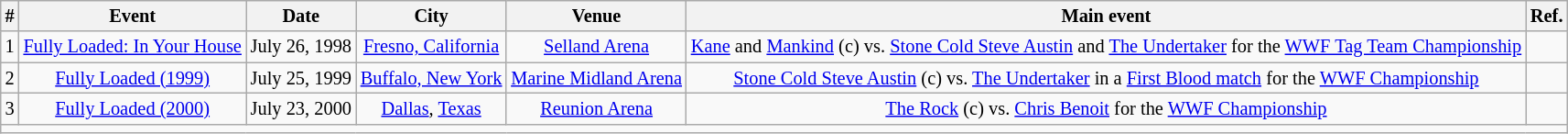<table class="sortable wikitable succession-box" style="font-size:85%; text-align:center;">
<tr>
<th>#</th>
<th>Event</th>
<th>Date</th>
<th>City</th>
<th>Venue</th>
<th>Main event</th>
<th>Ref.</th>
</tr>
<tr>
<td>1</td>
<td><a href='#'>Fully Loaded: In Your House</a></td>
<td>July 26, 1998</td>
<td><a href='#'>Fresno, California</a></td>
<td><a href='#'>Selland Arena</a></td>
<td><a href='#'>Kane</a> and <a href='#'>Mankind</a> (c) vs. <a href='#'>Stone Cold Steve Austin</a> and <a href='#'>The Undertaker</a> for the <a href='#'>WWF Tag Team Championship</a></td>
<td></td>
</tr>
<tr>
<td>2</td>
<td><a href='#'>Fully Loaded (1999)</a></td>
<td>July 25, 1999</td>
<td><a href='#'>Buffalo, New York</a></td>
<td><a href='#'>Marine Midland Arena</a></td>
<td><a href='#'>Stone Cold Steve Austin</a> (c) vs. <a href='#'>The Undertaker</a> in a <a href='#'>First Blood match</a> for the <a href='#'>WWF Championship</a></td>
<td></td>
</tr>
<tr>
<td>3</td>
<td><a href='#'>Fully Loaded (2000)</a></td>
<td>July 23, 2000</td>
<td><a href='#'>Dallas</a>, <a href='#'>Texas</a></td>
<td><a href='#'>Reunion Arena</a></td>
<td><a href='#'>The Rock</a> (c) vs. <a href='#'>Chris Benoit</a> for the <a href='#'>WWF Championship</a></td>
<td></td>
</tr>
<tr>
<td colspan="10"></td>
</tr>
</table>
